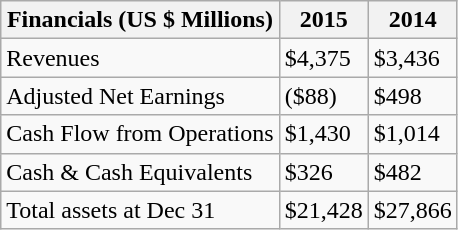<table class="wikitable">
<tr>
<th>Financials (US $ Millions)</th>
<th>2015</th>
<th>2014</th>
</tr>
<tr>
<td>Revenues</td>
<td>$4,375</td>
<td>$3,436</td>
</tr>
<tr>
<td>Adjusted Net Earnings</td>
<td>($88)</td>
<td>$498</td>
</tr>
<tr>
<td>Cash Flow from Operations</td>
<td>$1,430</td>
<td>$1,014</td>
</tr>
<tr>
<td>Cash & Cash Equivalents</td>
<td>$326</td>
<td>$482</td>
</tr>
<tr>
<td>Total assets at Dec 31</td>
<td>$21,428</td>
<td>$27,866</td>
</tr>
</table>
